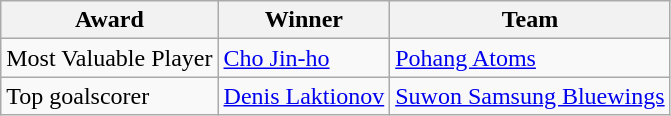<table class="wikitable">
<tr>
<th>Award</th>
<th>Winner</th>
<th>Team</th>
</tr>
<tr>
<td>Most Valuable Player</td>
<td> <a href='#'>Cho Jin-ho</a></td>
<td><a href='#'>Pohang Atoms</a></td>
</tr>
<tr>
<td>Top goalscorer</td>
<td> <a href='#'>Denis Laktionov</a></td>
<td><a href='#'>Suwon Samsung Bluewings</a></td>
</tr>
</table>
